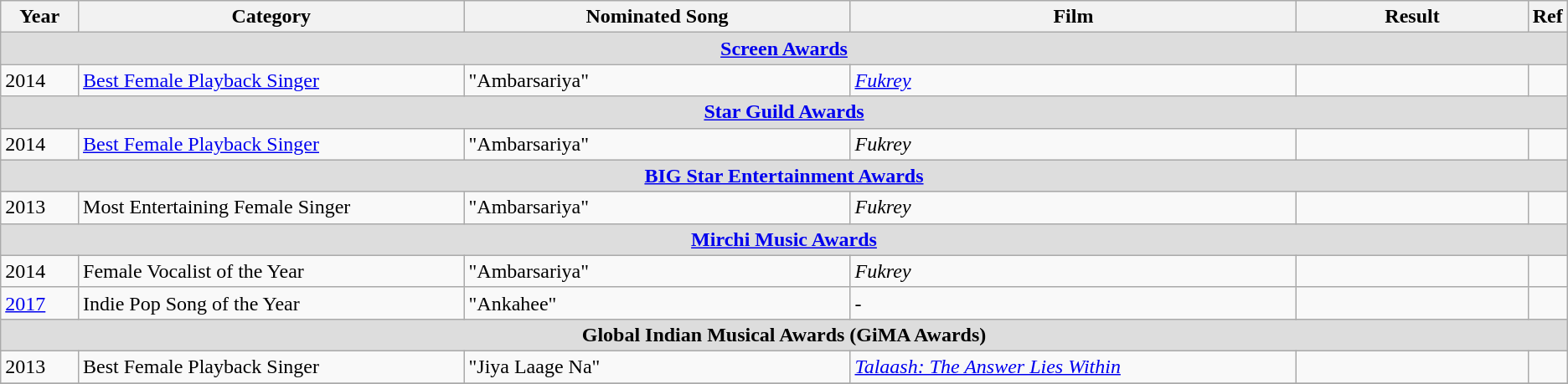<table class="wikitable plainrowheaders">
<tr>
<th width=5%>Year</th>
<th width=25%>Category</th>
<th width=25%>Nominated Song</th>
<th width=29%>Film</th>
<th width=15%>Result</th>
<th width=1%>Ref</th>
</tr>
<tr>
<td colspan=6 style="text-align: center; background:#ddd; "><strong><a href='#'>Screen Awards</a></strong></td>
</tr>
<tr>
<td>2014</td>
<td><a href='#'>Best Female Playback Singer</a></td>
<td>"Ambarsariya"</td>
<td><em><a href='#'>Fukrey</a></em></td>
<td></td>
<td></td>
</tr>
<tr>
<td colspan=6 style="text-align: center; background:#ddd; "><strong><a href='#'>Star Guild Awards</a></strong></td>
</tr>
<tr>
<td>2014</td>
<td><a href='#'>Best Female Playback Singer</a></td>
<td>"Ambarsariya"</td>
<td><em>Fukrey</em></td>
<td></td>
<td></td>
</tr>
<tr>
<td colspan=6 style="text-align: center; background:#ddd; "><strong><a href='#'>BIG Star Entertainment Awards</a></strong></td>
</tr>
<tr>
<td>2013</td>
<td>Most Entertaining Female Singer</td>
<td>"Ambarsariya"</td>
<td><em>Fukrey</em></td>
<td></td>
<td></td>
</tr>
<tr>
<td colspan=6 style="text-align: center; background:#ddd; "><strong><a href='#'>Mirchi Music Awards</a></strong></td>
</tr>
<tr>
<td>2014</td>
<td>Female Vocalist of the Year</td>
<td>"Ambarsariya"</td>
<td><em>Fukrey</em></td>
<td></td>
<td></td>
</tr>
<tr>
<td><a href='#'>2017</a></td>
<td>Indie Pop Song of the Year</td>
<td>"Ankahee"</td>
<td>-</td>
<td></td>
<td></td>
</tr>
<tr>
<td colspan=6 style="text-align: center; background:#ddd; "><strong>Global Indian Musical Awards (GiMA Awards) </strong></td>
</tr>
<tr>
<td>2013</td>
<td>Best Female Playback Singer</td>
<td>"Jiya Laage Na"</td>
<td><em><a href='#'>Talaash: The Answer Lies Within</a></em></td>
<td></td>
<td></td>
</tr>
<tr>
</tr>
</table>
